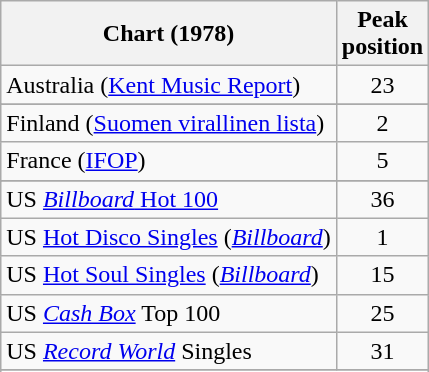<table class="wikitable sortable">
<tr>
<th>Chart (1978)</th>
<th>Peak<br>position</th>
</tr>
<tr>
<td>Australia (<a href='#'>Kent Music Report</a>)</td>
<td align="center">23</td>
</tr>
<tr>
</tr>
<tr>
</tr>
<tr>
</tr>
<tr>
<td>Finland (<a href='#'>Suomen virallinen lista</a>)</td>
<td align="center">2</td>
</tr>
<tr>
<td>France (<a href='#'>IFOP</a>)</td>
<td align="center">5</td>
</tr>
<tr>
</tr>
<tr>
</tr>
<tr>
</tr>
<tr>
</tr>
<tr>
</tr>
<tr>
<td>US <a href='#'><em>Billboard</em> Hot 100</a></td>
<td align="center">36</td>
</tr>
<tr>
<td>US <a href='#'>Hot Disco Singles</a> (<em><a href='#'>Billboard</a></em>)</td>
<td align="center">1</td>
</tr>
<tr>
<td>US <a href='#'>Hot Soul Singles</a> (<em><a href='#'>Billboard</a></em>)</td>
<td align="center">15</td>
</tr>
<tr>
<td>US <em><a href='#'>Cash Box</a></em> Top 100</td>
<td align="center">25</td>
</tr>
<tr>
<td>US <em><a href='#'>Record World</a></em> Singles</td>
<td align="center">31</td>
</tr>
<tr>
</tr>
<tr>
</tr>
</table>
